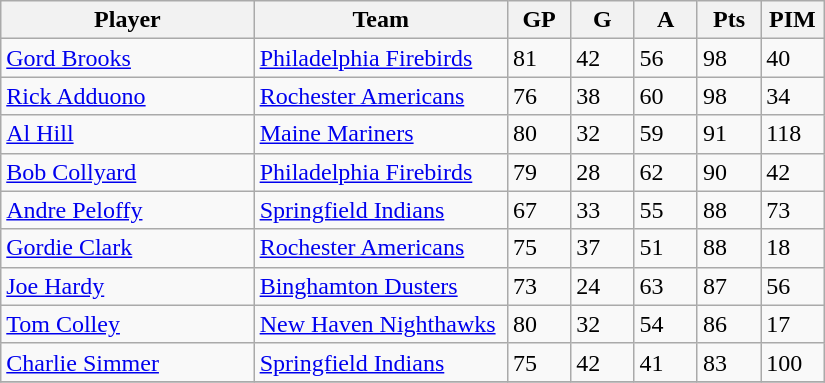<table class="wikitable">
<tr>
<th bgcolor="#DDDDFF" width="30%">Player</th>
<th bgcolor="#DDDDFF" width="30%">Team</th>
<th bgcolor="#DDDDFF" width="7.5%">GP</th>
<th bgcolor="#DDDDFF" width="7.5%">G</th>
<th bgcolor="#DDDDFF" width="7.5%">A</th>
<th bgcolor="#DDDDFF" width="7.5%">Pts</th>
<th bgcolor="#DDDDFF" width="7.5%">PIM</th>
</tr>
<tr>
<td><a href='#'>Gord Brooks</a></td>
<td><a href='#'>Philadelphia Firebirds</a></td>
<td>81</td>
<td>42</td>
<td>56</td>
<td>98</td>
<td>40</td>
</tr>
<tr>
<td><a href='#'>Rick Adduono</a></td>
<td><a href='#'>Rochester Americans</a></td>
<td>76</td>
<td>38</td>
<td>60</td>
<td>98</td>
<td>34</td>
</tr>
<tr>
<td><a href='#'>Al Hill</a></td>
<td><a href='#'>Maine Mariners</a></td>
<td>80</td>
<td>32</td>
<td>59</td>
<td>91</td>
<td>118</td>
</tr>
<tr>
<td><a href='#'>Bob Collyard</a></td>
<td><a href='#'>Philadelphia Firebirds</a></td>
<td>79</td>
<td>28</td>
<td>62</td>
<td>90</td>
<td>42</td>
</tr>
<tr>
<td><a href='#'>Andre Peloffy</a></td>
<td><a href='#'>Springfield Indians</a></td>
<td>67</td>
<td>33</td>
<td>55</td>
<td>88</td>
<td>73</td>
</tr>
<tr>
<td><a href='#'>Gordie Clark</a></td>
<td><a href='#'>Rochester Americans</a></td>
<td>75</td>
<td>37</td>
<td>51</td>
<td>88</td>
<td>18</td>
</tr>
<tr>
<td><a href='#'>Joe Hardy</a></td>
<td><a href='#'>Binghamton Dusters</a></td>
<td>73</td>
<td>24</td>
<td>63</td>
<td>87</td>
<td>56</td>
</tr>
<tr>
<td><a href='#'>Tom Colley</a></td>
<td><a href='#'>New Haven Nighthawks</a></td>
<td>80</td>
<td>32</td>
<td>54</td>
<td>86</td>
<td>17</td>
</tr>
<tr>
<td><a href='#'>Charlie Simmer</a></td>
<td><a href='#'>Springfield Indians</a></td>
<td>75</td>
<td>42</td>
<td>41</td>
<td>83</td>
<td>100</td>
</tr>
<tr>
</tr>
</table>
